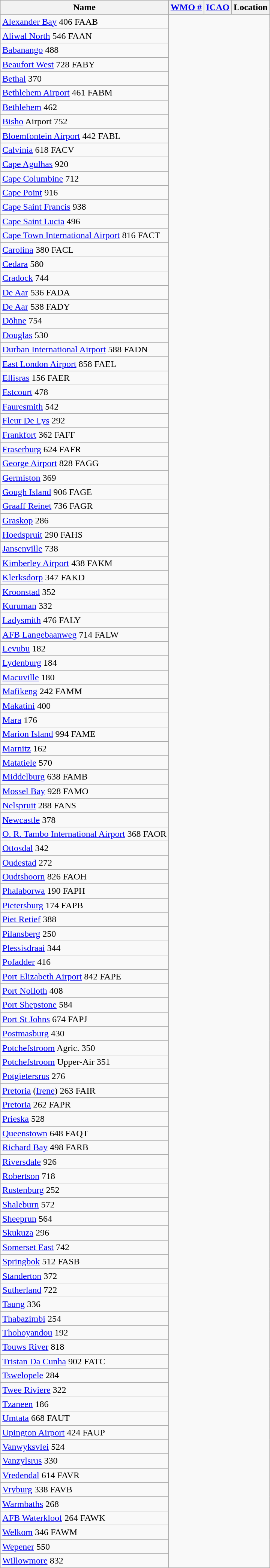<table class="wikitable sortable">
<tr>
<th>Name</th>
<th><a href='#'>WMO #</a></th>
<th><a href='#'>ICAO</a></th>
<th>Location</th>
</tr>
<tr>
<td><a href='#'>Alexander Bay</a>  406  FAAB  </td>
</tr>
<tr>
<td><a href='#'>Aliwal North</a>  546  FAAN  </td>
</tr>
<tr>
<td><a href='#'>Babanango</a>  488   </td>
</tr>
<tr>
<td><a href='#'>Beaufort West</a>  728  FABY  </td>
</tr>
<tr>
<td><a href='#'>Bethal</a>  370   </td>
</tr>
<tr>
<td><a href='#'>Bethlehem Airport</a>  461  FABM  </td>
</tr>
<tr>
<td><a href='#'>Bethlehem</a>  462   </td>
</tr>
<tr>
<td><a href='#'>Bisho</a> Airport  752   </td>
</tr>
<tr>
<td><a href='#'>Bloemfontein Airport</a>  442  FABL  </td>
</tr>
<tr>
<td><a href='#'>Calvinia</a>  618  FACV  </td>
</tr>
<tr>
<td><a href='#'>Cape Agulhas</a>  920   </td>
</tr>
<tr>
<td><a href='#'>Cape Columbine</a>  712   </td>
</tr>
<tr>
<td><a href='#'>Cape Point</a>  916   </td>
</tr>
<tr>
<td><a href='#'>Cape Saint Francis</a>  938   </td>
</tr>
<tr>
<td><a href='#'>Cape Saint Lucia</a>  496   </td>
</tr>
<tr>
<td><a href='#'>Cape Town International Airport</a>  816  FACT  </td>
</tr>
<tr>
<td><a href='#'>Carolina</a>  380  FACL  </td>
</tr>
<tr>
<td><a href='#'>Cedara</a>  580   </td>
</tr>
<tr>
<td><a href='#'>Cradock</a>  744   </td>
</tr>
<tr>
<td><a href='#'>De Aar</a>  536  FADA  </td>
</tr>
<tr>
<td><a href='#'>De Aar</a>  538  FADY  </td>
</tr>
<tr>
<td><a href='#'>Döhne</a>  754   </td>
</tr>
<tr>
<td><a href='#'>Douglas</a>  530   </td>
</tr>
<tr>
<td><a href='#'>Durban International Airport</a>  588  FADN  </td>
</tr>
<tr>
<td><a href='#'>East London Airport</a>  858  FAEL  </td>
</tr>
<tr>
<td><a href='#'>Ellisras</a>  156  FAER  </td>
</tr>
<tr>
<td><a href='#'>Estcourt</a>  478   </td>
</tr>
<tr>
<td><a href='#'>Fauresmith</a>  542   </td>
</tr>
<tr>
<td><a href='#'>Fleur De Lys</a>  292   </td>
</tr>
<tr>
<td><a href='#'>Frankfort</a>  362  FAFF  </td>
</tr>
<tr>
<td><a href='#'>Fraserburg</a>  624  FAFR  </td>
</tr>
<tr>
<td><a href='#'>George Airport</a>  828  FAGG  </td>
</tr>
<tr>
<td><a href='#'>Germiston</a>  369   </td>
</tr>
<tr>
<td><a href='#'>Gough Island</a>  906  FAGE  </td>
</tr>
<tr>
<td><a href='#'>Graaff Reinet</a>  736  FAGR  </td>
</tr>
<tr>
<td><a href='#'>Graskop</a>  286   </td>
</tr>
<tr>
<td><a href='#'>Hoedspruit</a>  290  FAHS  </td>
</tr>
<tr>
<td><a href='#'>Jansenville</a>  738   </td>
</tr>
<tr>
<td><a href='#'>Kimberley Airport</a>  438  FAKM  </td>
</tr>
<tr>
<td><a href='#'>Klerksdorp</a>  347  FAKD  </td>
</tr>
<tr>
<td><a href='#'>Kroonstad</a>  352   </td>
</tr>
<tr>
<td><a href='#'>Kuruman</a>  332   </td>
</tr>
<tr>
<td><a href='#'>Ladysmith</a>  476  FALY  </td>
</tr>
<tr>
<td><a href='#'>AFB Langebaanweg</a>  714  FALW  </td>
</tr>
<tr>
<td><a href='#'>Levubu</a>  182   </td>
</tr>
<tr>
<td><a href='#'>Lydenburg</a>  184   </td>
</tr>
<tr>
<td><a href='#'>Macuville</a>  180   </td>
</tr>
<tr>
<td><a href='#'>Mafikeng</a>  242  FAMM  </td>
</tr>
<tr>
<td><a href='#'>Makatini</a>  400   </td>
</tr>
<tr>
<td><a href='#'>Mara</a>  176   </td>
</tr>
<tr>
<td><a href='#'>Marion Island</a>  994  FAME  </td>
</tr>
<tr>
<td><a href='#'>Marnitz</a>  162   </td>
</tr>
<tr>
<td><a href='#'>Matatiele</a>  570   </td>
</tr>
<tr>
<td><a href='#'>Middelburg</a>  638  FAMB  </td>
</tr>
<tr>
<td><a href='#'>Mossel Bay</a>  928  FAMO  </td>
</tr>
<tr>
<td><a href='#'>Nelspruit</a>  288  FANS  </td>
</tr>
<tr>
<td><a href='#'>Newcastle</a>  378   </td>
</tr>
<tr>
<td><a href='#'>O. R. Tambo International Airport</a>  368  FAOR  </td>
</tr>
<tr>
<td><a href='#'>Ottosdal</a>  342   </td>
</tr>
<tr>
<td><a href='#'>Oudestad</a>  272   </td>
</tr>
<tr>
<td><a href='#'>Oudtshoorn</a>  826  FAOH  </td>
</tr>
<tr>
<td><a href='#'>Phalaborwa</a>  190  FAPH  </td>
</tr>
<tr>
<td><a href='#'>Pietersburg</a>  174  FAPB  </td>
</tr>
<tr>
<td><a href='#'>Piet Retief</a>  388   </td>
</tr>
<tr>
<td><a href='#'>Pilansberg</a>  250   </td>
</tr>
<tr>
<td><a href='#'>Plessisdraai</a>  344   </td>
</tr>
<tr>
<td><a href='#'>Pofadder</a>  416   </td>
</tr>
<tr>
<td><a href='#'>Port Elizabeth Airport</a>  842  FAPE  </td>
</tr>
<tr>
<td><a href='#'>Port Nolloth</a>  408   </td>
</tr>
<tr>
<td><a href='#'>Port Shepstone</a>  584   </td>
</tr>
<tr>
<td><a href='#'>Port St Johns</a>  674  FAPJ  </td>
</tr>
<tr>
<td><a href='#'>Postmasburg</a>  430   </td>
</tr>
<tr>
<td><a href='#'>Potchefstroom</a> Agric.  350   </td>
</tr>
<tr>
<td><a href='#'>Potchefstroom</a> Upper-Air  351   </td>
</tr>
<tr>
<td><a href='#'>Potgietersrus</a>  276   </td>
</tr>
<tr>
<td><a href='#'>Pretoria</a> (<a href='#'>Irene</a>)  263  FAIR  </td>
</tr>
<tr>
<td><a href='#'>Pretoria</a>  262  FAPR  </td>
</tr>
<tr>
<td><a href='#'>Prieska</a>  528   </td>
</tr>
<tr>
<td><a href='#'>Queenstown</a>  648  FAQT  </td>
</tr>
<tr>
<td><a href='#'>Richard Bay</a>  498  FARB  </td>
</tr>
<tr>
<td><a href='#'>Riversdale</a>  926   </td>
</tr>
<tr>
<td><a href='#'>Robertson</a>  718   </td>
</tr>
<tr>
<td><a href='#'>Rustenburg</a>  252   </td>
</tr>
<tr>
<td><a href='#'>Shaleburn</a>  572   </td>
</tr>
<tr>
<td><a href='#'>Sheeprun</a>  564   </td>
</tr>
<tr>
<td><a href='#'>Skukuza</a>  296   </td>
</tr>
<tr>
<td><a href='#'>Somerset East</a>  742   </td>
</tr>
<tr>
<td><a href='#'>Springbok</a>  512  FASB  </td>
</tr>
<tr>
<td><a href='#'>Standerton</a>  372   </td>
</tr>
<tr>
<td><a href='#'>Sutherland</a>  722   </td>
</tr>
<tr>
<td><a href='#'>Taung</a>  336   </td>
</tr>
<tr>
<td><a href='#'>Thabazimbi</a>  254   </td>
</tr>
<tr>
<td><a href='#'>Thohoyandou</a>  192   </td>
</tr>
<tr>
<td><a href='#'>Touws River</a>  818   </td>
</tr>
<tr>
<td><a href='#'>Tristan Da Cunha</a>  902  FATC  </td>
</tr>
<tr>
<td><a href='#'>Tswelopele</a>  284   </td>
</tr>
<tr>
<td><a href='#'>Twee Riviere</a>  322   </td>
</tr>
<tr>
<td><a href='#'>Tzaneen</a>  186   </td>
</tr>
<tr>
<td><a href='#'>Umtata</a>  668  FAUT  </td>
</tr>
<tr>
<td><a href='#'>Upington Airport</a>  424  FAUP  </td>
</tr>
<tr>
<td><a href='#'>Vanwyksvlei</a>  524   </td>
</tr>
<tr>
<td><a href='#'>Vanzylsrus</a>  330   </td>
</tr>
<tr>
<td><a href='#'>Vredendal</a>  614  FAVR  </td>
</tr>
<tr>
<td><a href='#'>Vryburg</a>  338  FAVB  </td>
</tr>
<tr>
<td><a href='#'>Warmbaths</a>  268   </td>
</tr>
<tr>
<td><a href='#'>AFB Waterkloof</a>  264  FAWK  </td>
</tr>
<tr>
<td><a href='#'>Welkom</a>  346  FAWM  </td>
</tr>
<tr>
<td><a href='#'>Wepener</a>  550   </td>
</tr>
<tr>
<td><a href='#'>Willowmore</a>  832   </td>
</tr>
</table>
